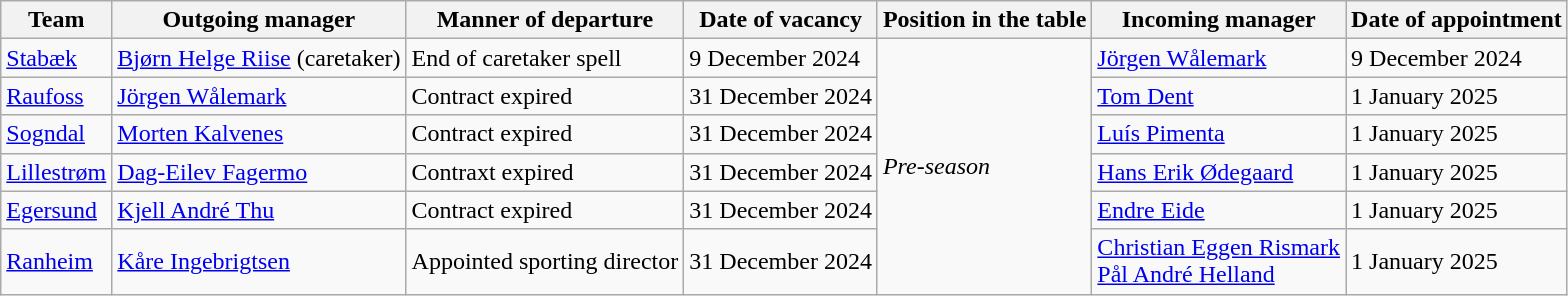<table class="wikitable">
<tr>
<th>Team</th>
<th>Outgoing manager</th>
<th>Manner of departure</th>
<th>Date of vacancy</th>
<th>Position in the table</th>
<th>Incoming manager</th>
<th>Date of appointment</th>
</tr>
<tr>
<td><a href='#'>Stabæk</a></td>
<td> <a href='#'>Bjørn Helge Riise</a> (caretaker)</td>
<td>End of caretaker spell</td>
<td>9 December 2024</td>
<td rowspan=6><em>Pre-season</em></td>
<td> <a href='#'>Jörgen Wålemark</a></td>
<td>9 December 2024</td>
</tr>
<tr>
<td><a href='#'>Raufoss</a></td>
<td> <a href='#'>Jörgen Wålemark</a></td>
<td>Contract expired</td>
<td>31 December 2024</td>
<td> <a href='#'>Tom Dent</a></td>
<td>1 January 2025</td>
</tr>
<tr>
<td><a href='#'>Sogndal</a></td>
<td> <a href='#'>Morten Kalvenes</a></td>
<td>Contract expired</td>
<td>31 December 2024</td>
<td> <a href='#'>Luís Pimenta</a></td>
<td>1 January 2025</td>
</tr>
<tr>
<td><a href='#'>Lillestrøm</a></td>
<td> <a href='#'>Dag-Eilev Fagermo</a></td>
<td>Contraxt expired</td>
<td>31 December 2024</td>
<td> <a href='#'>Hans Erik Ødegaard</a></td>
<td>1 January 2025</td>
</tr>
<tr>
<td><a href='#'>Egersund</a></td>
<td> <a href='#'>Kjell André Thu</a></td>
<td>Contract expired</td>
<td>31 December 2024</td>
<td> <a href='#'>Endre Eide</a></td>
<td>1 January 2025</td>
</tr>
<tr>
<td><a href='#'>Ranheim</a></td>
<td> <a href='#'>Kåre Ingebrigtsen</a></td>
<td>Appointed sporting director</td>
<td>31 December 2024</td>
<td> <a href='#'>Christian Eggen Rismark</a><br>  <a href='#'>Pål André Helland</a></td>
<td>1 January 2025</td>
</tr>
</table>
